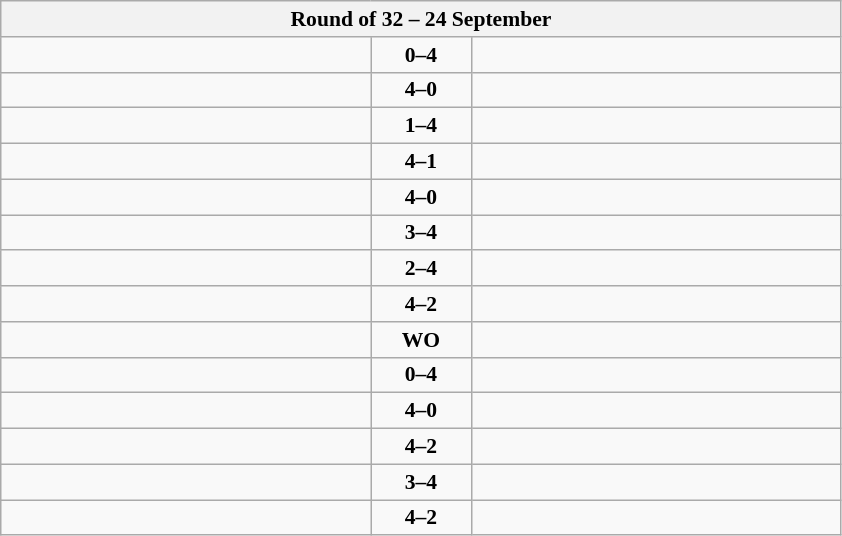<table class="wikitable" style="text-align: center; font-size:90% ">
<tr>
<th colspan=3>Round of 32 – 24 September</th>
</tr>
<tr>
<td align=left width="240"></td>
<td align=center width="60"><strong>0–4</strong></td>
<td align=left width="240"><strong></strong></td>
</tr>
<tr>
<td align=left><strong></strong></td>
<td align=center><strong>4–0</strong></td>
<td align=left></td>
</tr>
<tr>
<td align=left></td>
<td align=center><strong>1–4</strong></td>
<td align=left><strong></strong></td>
</tr>
<tr>
<td align=left><strong></strong></td>
<td align=center><strong>4–1</strong></td>
<td align=left></td>
</tr>
<tr>
<td align=left><strong></strong></td>
<td align=center><strong>4–0</strong></td>
<td align=left></td>
</tr>
<tr>
<td align=left></td>
<td align=center><strong>3–4</strong></td>
<td align=left><strong></strong></td>
</tr>
<tr>
<td align=left></td>
<td align=center><strong>2–4</strong></td>
<td align=left><strong></strong></td>
</tr>
<tr>
<td align=left><strong></strong></td>
<td align=center><strong>4–2</strong></td>
<td align=left></td>
</tr>
<tr>
<td align=left></td>
<td align=center><strong>WO</strong></td>
<td align=left><strong></strong></td>
</tr>
<tr>
<td align=left></td>
<td align=center><strong>0–4</strong></td>
<td align=left><strong></strong></td>
</tr>
<tr>
<td align=left><strong></strong></td>
<td align=center><strong>4–0</strong></td>
<td align=left></td>
</tr>
<tr>
<td align=left><strong></strong></td>
<td align=center><strong>4–2</strong></td>
<td align=left></td>
</tr>
<tr>
<td align=left></td>
<td align=center><strong>3–4</strong></td>
<td align=left><strong></strong></td>
</tr>
<tr>
<td align=left><strong></strong></td>
<td align=center><strong>4–2</strong></td>
<td align=left></td>
</tr>
</table>
